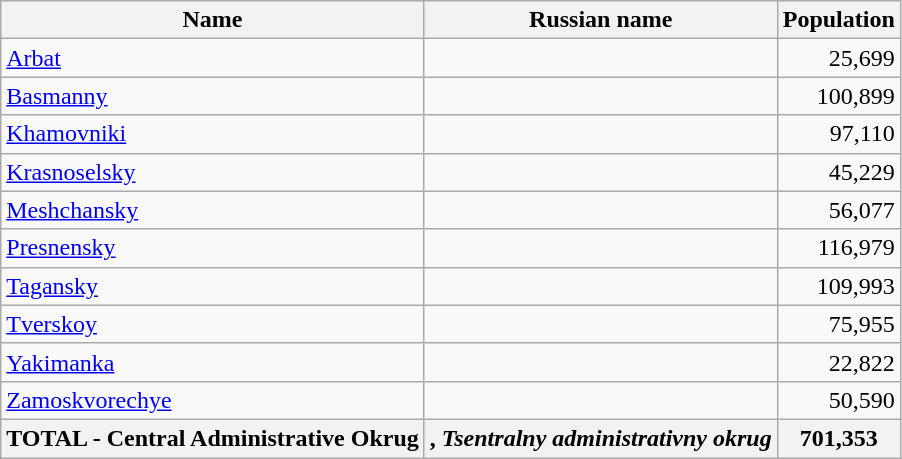<table class="wikitable sortable">
<tr>
<th>Name</th>
<th>Russian name</th>
<th>Population</th>
</tr>
<tr>
<td><a href='#'>Arbat</a></td>
<td></td>
<td align="right">25,699</td>
</tr>
<tr>
<td><a href='#'>Basmanny</a></td>
<td></td>
<td align="right">100,899</td>
</tr>
<tr>
<td><a href='#'>Khamovniki</a></td>
<td></td>
<td align="right">97,110</td>
</tr>
<tr>
<td><a href='#'>Krasnoselsky</a></td>
<td></td>
<td align="right">45,229</td>
</tr>
<tr>
<td><a href='#'>Meshchansky</a></td>
<td></td>
<td align="right">56,077</td>
</tr>
<tr>
<td><a href='#'>Presnensky</a></td>
<td></td>
<td align="right">116,979</td>
</tr>
<tr>
<td><a href='#'>Tagansky</a></td>
<td></td>
<td align="right">109,993</td>
</tr>
<tr>
<td><a href='#'>Tverskoy</a></td>
<td></td>
<td align="right">75,955</td>
</tr>
<tr>
<td><a href='#'>Yakimanka</a></td>
<td></td>
<td align="right">22,822</td>
</tr>
<tr>
<td><a href='#'>Zamoskvorechye</a></td>
<td></td>
<td align="right">50,590</td>
</tr>
<tr>
<th>TOTAL - Central Administrative Okrug</th>
<th>, <em>Tsentralny administrativny okrug</em></th>
<th align="right">701,353</th>
</tr>
</table>
